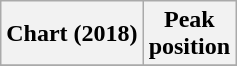<table class="wikitable plainrowheaders" style="text-align:center">
<tr>
<th scope="col">Chart (2018)</th>
<th scope="col">Peak<br>position</th>
</tr>
<tr>
</tr>
</table>
